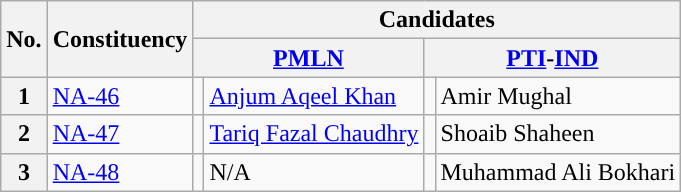<table class="wikitable sortable">
<tr>
<th rowspan="2">No.</th>
<th rowspan="2">Constituency</th>
<th colspan="4">Candidates</th>
</tr>
<tr>
<th colspan="2"><a href='#'>PMLN</a></th>
<th colspan="2"><a href='#'>PTI</a>-<a href='#'>IND</a></th>
</tr>
<tr>
<th>1</th>
<td><a href='#'>NA-46</a></td>
<td style="background:"></td>
<td><a href='#'>Anjum Aqeel Khan</a></td>
<td style="background:"></td>
<td>Amir Mughal</td>
</tr>
<tr>
<th>2</th>
<td><a href='#'>NA-47</a></td>
<td style="background:"></td>
<td><a href='#'>Tariq Fazal Chaudhry</a></td>
<td style="background:"></td>
<td>Shoaib Shaheen</td>
</tr>
<tr>
<th>3</th>
<td><a href='#'>NA-48</a></td>
<td style="background:"></td>
<td>N/A</td>
<td style="background:"></td>
<td>Muhammad Ali Bokhari</td>
</tr>
</table>
